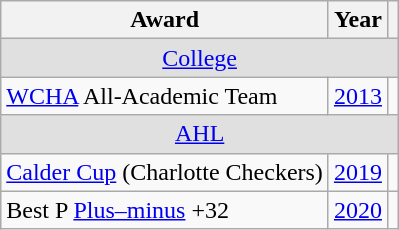<table class="wikitable">
<tr>
<th>Award</th>
<th>Year</th>
<th></th>
</tr>
<tr ALIGN="center" bgcolor="#e0e0e0">
<td colspan="3"><a href='#'>College</a></td>
</tr>
<tr>
<td><a href='#'>WCHA</a> All-Academic Team</td>
<td><a href='#'>2013</a></td>
<td></td>
</tr>
<tr ALIGN="center" bgcolor="#e0e0e0">
<td colspan=3><a href='#'>AHL</a></td>
</tr>
<tr>
<td><a href='#'>Calder Cup</a> (Charlotte Checkers)</td>
<td><a href='#'>2019</a></td>
<td></td>
</tr>
<tr>
<td>Best P <a href='#'>Plus–minus</a> +32</td>
<td><a href='#'>2020</a></td>
<td></td>
</tr>
</table>
